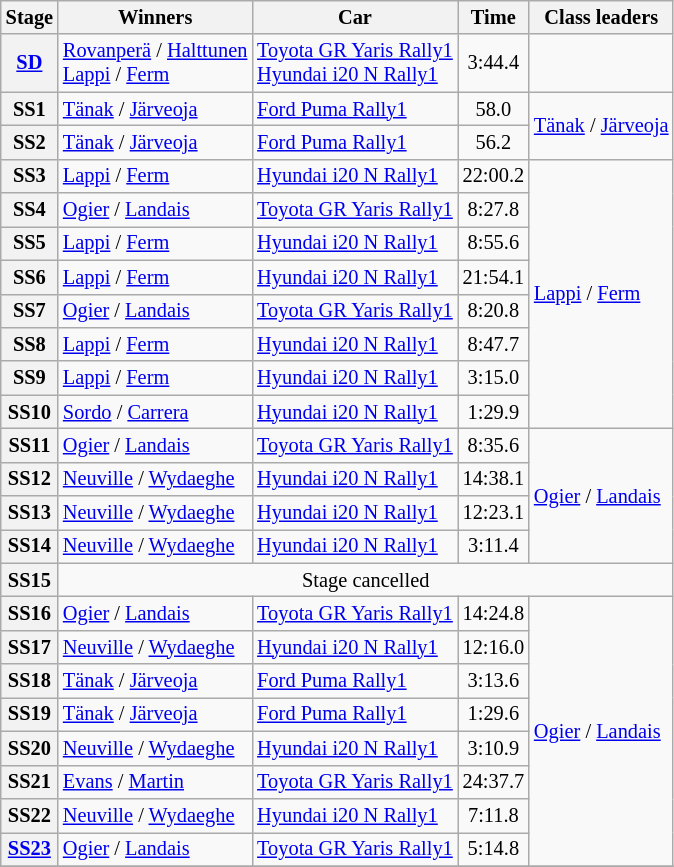<table class="wikitable" style="font-size:85%">
<tr>
<th>Stage</th>
<th>Winners</th>
<th>Car</th>
<th>Time</th>
<th>Class leaders</th>
</tr>
<tr>
<th><a href='#'>SD</a></th>
<td><a href='#'>Rovanperä</a> / <a href='#'>Halttunen</a><br><a href='#'>Lappi</a> / <a href='#'>Ferm</a></td>
<td><a href='#'>Toyota GR Yaris Rally1</a><br><a href='#'>Hyundai i20 N Rally1</a></td>
<td align="center">3:44.4</td>
<td></td>
</tr>
<tr>
<th>SS1</th>
<td><a href='#'>Tänak</a> / <a href='#'>Järveoja</a></td>
<td><a href='#'>Ford Puma Rally1</a></td>
<td align="center">58.0</td>
<td rowspan="2"><a href='#'>Tänak</a> / <a href='#'>Järveoja</a></td>
</tr>
<tr>
<th>SS2</th>
<td><a href='#'>Tänak</a> / <a href='#'>Järveoja</a></td>
<td><a href='#'>Ford Puma Rally1</a></td>
<td align="center">56.2</td>
</tr>
<tr>
<th>SS3</th>
<td><a href='#'>Lappi</a> / <a href='#'>Ferm</a></td>
<td><a href='#'>Hyundai i20 N Rally1</a></td>
<td align="center">22:00.2</td>
<td rowspan=8><a href='#'>Lappi</a> / <a href='#'>Ferm</a></td>
</tr>
<tr>
<th>SS4</th>
<td><a href='#'>Ogier</a> / <a href='#'>Landais</a></td>
<td><a href='#'>Toyota GR Yaris Rally1</a></td>
<td align="center">8:27.8</td>
</tr>
<tr>
<th>SS5</th>
<td><a href='#'>Lappi</a> / <a href='#'>Ferm</a></td>
<td><a href='#'>Hyundai i20 N Rally1</a></td>
<td align="center">8:55.6</td>
</tr>
<tr>
<th>SS6</th>
<td><a href='#'>Lappi</a> / <a href='#'>Ferm</a></td>
<td><a href='#'>Hyundai i20 N Rally1</a></td>
<td align="center">21:54.1</td>
</tr>
<tr>
<th>SS7</th>
<td><a href='#'>Ogier</a> / <a href='#'>Landais</a></td>
<td><a href='#'>Toyota GR Yaris Rally1</a></td>
<td align="center">8:20.8</td>
</tr>
<tr>
<th>SS8</th>
<td><a href='#'>Lappi</a> / <a href='#'>Ferm</a></td>
<td><a href='#'>Hyundai i20 N Rally1</a></td>
<td align="center">8:47.7</td>
</tr>
<tr>
<th>SS9</th>
<td><a href='#'>Lappi</a> / <a href='#'>Ferm</a></td>
<td><a href='#'>Hyundai i20 N Rally1</a></td>
<td align="center">3:15.0</td>
</tr>
<tr>
<th>SS10</th>
<td><a href='#'>Sordo</a> / <a href='#'>Carrera</a></td>
<td><a href='#'>Hyundai i20 N Rally1</a></td>
<td align="center">1:29.9</td>
</tr>
<tr>
<th>SS11</th>
<td><a href='#'>Ogier</a> / <a href='#'>Landais</a></td>
<td><a href='#'>Toyota GR Yaris Rally1</a></td>
<td align="center">8:35.6</td>
<td rowspan="4"><a href='#'>Ogier</a> / <a href='#'>Landais</a></td>
</tr>
<tr>
<th>SS12</th>
<td><a href='#'>Neuville</a> / <a href='#'>Wydaeghe</a></td>
<td><a href='#'>Hyundai i20 N Rally1</a></td>
<td align="center">14:38.1</td>
</tr>
<tr>
<th>SS13</th>
<td><a href='#'>Neuville</a> / <a href='#'>Wydaeghe</a></td>
<td><a href='#'>Hyundai i20 N Rally1</a></td>
<td align="center">12:23.1</td>
</tr>
<tr>
<th>SS14</th>
<td><a href='#'>Neuville</a> / <a href='#'>Wydaeghe</a></td>
<td><a href='#'>Hyundai i20 N Rally1</a></td>
<td align="center">3:11.4</td>
</tr>
<tr>
<th>SS15</th>
<td colspan="4" align="center">Stage cancelled</td>
</tr>
<tr>
<th>SS16</th>
<td><a href='#'>Ogier</a> / <a href='#'>Landais</a></td>
<td><a href='#'>Toyota GR Yaris Rally1</a></td>
<td align="center">14:24.8</td>
<td rowspan="8"><a href='#'>Ogier</a> / <a href='#'>Landais</a></td>
</tr>
<tr>
<th>SS17</th>
<td><a href='#'>Neuville</a> / <a href='#'>Wydaeghe</a></td>
<td><a href='#'>Hyundai i20 N Rally1</a></td>
<td align="center">12:16.0</td>
</tr>
<tr>
<th>SS18</th>
<td><a href='#'>Tänak</a> / <a href='#'>Järveoja</a></td>
<td><a href='#'>Ford Puma Rally1</a></td>
<td align="center">3:13.6</td>
</tr>
<tr>
<th>SS19</th>
<td><a href='#'>Tänak</a> / <a href='#'>Järveoja</a></td>
<td><a href='#'>Ford Puma Rally1</a></td>
<td align="center">1:29.6</td>
</tr>
<tr>
<th>SS20</th>
<td><a href='#'>Neuville</a> / <a href='#'>Wydaeghe</a></td>
<td><a href='#'>Hyundai i20 N Rally1</a></td>
<td align="center">3:10.9</td>
</tr>
<tr>
<th>SS21</th>
<td><a href='#'>Evans</a> / <a href='#'>Martin</a></td>
<td><a href='#'>Toyota GR Yaris Rally1</a></td>
<td align="center">24:37.7</td>
</tr>
<tr>
<th>SS22</th>
<td><a href='#'>Neuville</a> / <a href='#'>Wydaeghe</a></td>
<td><a href='#'>Hyundai i20 N Rally1</a></td>
<td align="center">7:11.8</td>
</tr>
<tr>
<th><a href='#'>SS23</a></th>
<td><a href='#'>Ogier</a> / <a href='#'>Landais</a></td>
<td><a href='#'>Toyota GR Yaris Rally1</a></td>
<td align="center">5:14.8</td>
</tr>
<tr>
</tr>
</table>
